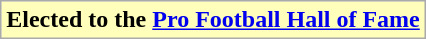<table class="wikitable">
<tr>
<td style="background:#ffb"><strong>Elected to the <a href='#'>Pro Football Hall of Fame</a></strong></td>
</tr>
</table>
